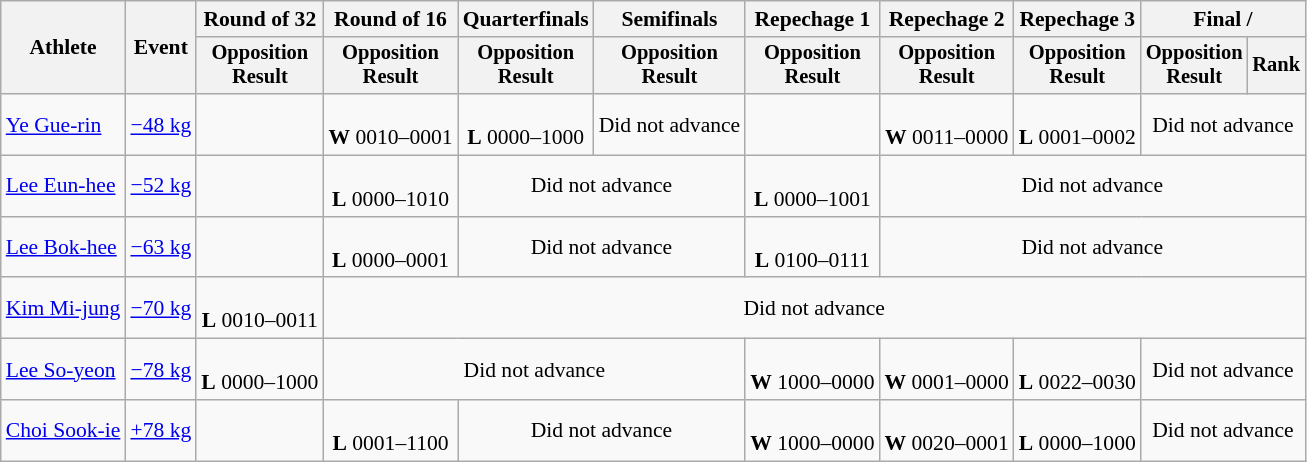<table class="wikitable" style="font-size:90%">
<tr>
<th rowspan="2">Athlete</th>
<th rowspan="2">Event</th>
<th>Round of 32</th>
<th>Round of 16</th>
<th>Quarterfinals</th>
<th>Semifinals</th>
<th>Repechage 1</th>
<th>Repechage 2</th>
<th>Repechage 3</th>
<th colspan=2>Final / </th>
</tr>
<tr style="font-size:95%">
<th>Opposition<br>Result</th>
<th>Opposition<br>Result</th>
<th>Opposition<br>Result</th>
<th>Opposition<br>Result</th>
<th>Opposition<br>Result</th>
<th>Opposition<br>Result</th>
<th>Opposition<br>Result</th>
<th>Opposition<br>Result</th>
<th>Rank</th>
</tr>
<tr align=center>
<td align=left><a href='#'>Ye Gue-rin</a></td>
<td align=left><a href='#'>−48 kg</a></td>
<td></td>
<td><br><strong>W</strong> 0010–0001</td>
<td><br><strong>L</strong> 0000–1000</td>
<td>Did not advance</td>
<td></td>
<td><br><strong>W</strong> 0011–0000</td>
<td><br><strong>L</strong> 0001–0002</td>
<td colspan=2>Did not advance</td>
</tr>
<tr align=center>
<td align=left><a href='#'>Lee Eun-hee</a></td>
<td align=left><a href='#'>−52 kg</a></td>
<td></td>
<td><br><strong>L</strong> 0000–1010</td>
<td colspan=2>Did not advance</td>
<td><br><strong>L</strong> 0000–1001</td>
<td colspan=4>Did not advance</td>
</tr>
<tr align=center>
<td align=left><a href='#'>Lee Bok-hee</a></td>
<td align=left><a href='#'>−63 kg</a></td>
<td></td>
<td><br><strong>L</strong> 0000–0001</td>
<td colspan=2>Did not advance</td>
<td><br><strong>L</strong> 0100–0111</td>
<td colspan=4>Did not advance</td>
</tr>
<tr align=center>
<td align=left><a href='#'>Kim Mi-jung</a></td>
<td align=left><a href='#'>−70 kg</a></td>
<td><br><strong>L</strong> 0010–0011</td>
<td colspan=8>Did not advance</td>
</tr>
<tr align=center>
<td align=left><a href='#'>Lee So-yeon</a></td>
<td align=left><a href='#'>−78 kg</a></td>
<td><br><strong>L</strong> 0000–1000</td>
<td colspan=3>Did not advance</td>
<td><br><strong>W</strong> 1000–0000</td>
<td><br><strong>W</strong> 0001–0000</td>
<td><br><strong>L</strong> 0022–0030</td>
<td colspan=2>Did not advance</td>
</tr>
<tr align=center>
<td align=left><a href='#'>Choi Sook-ie</a></td>
<td align=left><a href='#'>+78 kg</a></td>
<td></td>
<td><br><strong>L</strong> 0001–1100</td>
<td colspan=2>Did not advance</td>
<td><br><strong>W</strong> 1000–0000</td>
<td><br><strong>W</strong> 0020–0001</td>
<td><br><strong>L</strong> 0000–1000</td>
<td colspan=2>Did not advance</td>
</tr>
</table>
